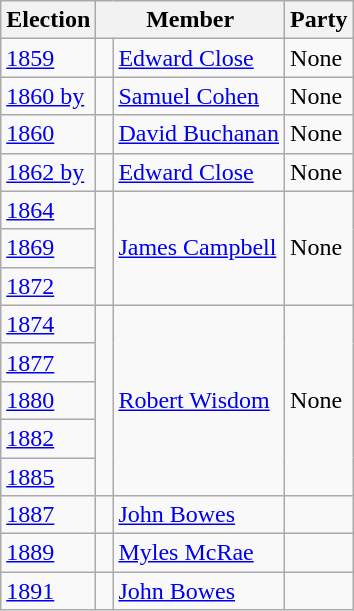<table class="wikitable">
<tr>
<th>Election</th>
<th colspan="2">Member</th>
<th>Party</th>
</tr>
<tr>
<td><a href='#'>1859</a></td>
<td> </td>
<td><a href='#'>Edward Close</a></td>
<td>None</td>
</tr>
<tr>
<td><a href='#'>1860 by</a></td>
<td> </td>
<td><a href='#'>Samuel Cohen</a></td>
<td>None</td>
</tr>
<tr>
<td><a href='#'>1860</a></td>
<td> </td>
<td><a href='#'>David Buchanan</a></td>
<td>None</td>
</tr>
<tr>
<td><a href='#'>1862 by</a></td>
<td> </td>
<td><a href='#'>Edward Close</a></td>
<td>None</td>
</tr>
<tr>
<td><a href='#'>1864</a></td>
<td rowspan="3" > </td>
<td rowspan="3"><a href='#'>James Campbell</a></td>
<td rowspan="3">None</td>
</tr>
<tr>
<td><a href='#'>1869</a></td>
</tr>
<tr>
<td><a href='#'>1872</a></td>
</tr>
<tr>
<td><a href='#'>1874</a></td>
<td rowspan="5" > </td>
<td rowspan="5"><a href='#'>Robert Wisdom</a></td>
<td rowspan="5">None</td>
</tr>
<tr>
<td><a href='#'>1877</a></td>
</tr>
<tr>
<td><a href='#'>1880</a></td>
</tr>
<tr>
<td><a href='#'>1882</a></td>
</tr>
<tr>
<td><a href='#'>1885</a></td>
</tr>
<tr>
<td><a href='#'>1887</a></td>
<td> </td>
<td><a href='#'>John Bowes</a></td>
<td></td>
</tr>
<tr>
<td><a href='#'>1889</a></td>
<td> </td>
<td><a href='#'>Myles McRae</a></td>
<td></td>
</tr>
<tr>
<td><a href='#'>1891</a></td>
<td> </td>
<td><a href='#'>John Bowes</a></td>
<td></td>
</tr>
</table>
